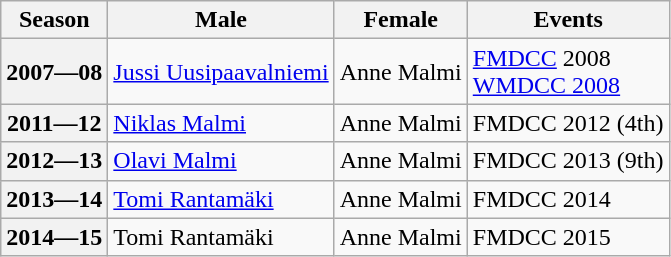<table class="wikitable">
<tr>
<th scope="col">Season</th>
<th scope="col">Male</th>
<th scope="col">Female</th>
<th scope="col">Events</th>
</tr>
<tr>
<th scope="row">2007—08</th>
<td><a href='#'>Jussi Uusipaavalniemi</a></td>
<td>Anne Malmi</td>
<td><a href='#'>FMDCC</a> 2008 <br><a href='#'>WMDCC 2008</a> </td>
</tr>
<tr>
<th scope="row">2011—12</th>
<td><a href='#'>Niklas Malmi</a></td>
<td>Anne Malmi</td>
<td>FMDCC 2012 (4th)</td>
</tr>
<tr>
<th scope="row">2012—13</th>
<td><a href='#'>Olavi Malmi</a></td>
<td>Anne Malmi</td>
<td>FMDCC 2013 (9th)</td>
</tr>
<tr>
<th scope="row">2013—14</th>
<td><a href='#'>Tomi Rantamäki</a></td>
<td>Anne Malmi</td>
<td>FMDCC 2014 </td>
</tr>
<tr>
<th scope="row">2014—15</th>
<td>Tomi Rantamäki</td>
<td>Anne Malmi</td>
<td>FMDCC 2015 </td>
</tr>
</table>
